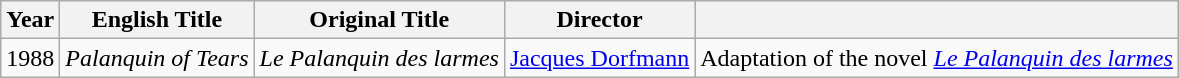<table class="wikitable">
<tr ---->
<th>Year</th>
<th>English Title</th>
<th>Original Title</th>
<th>Director</th>
<th></th>
</tr>
<tr ---->
<td>1988</td>
<td><em>Palanquin of Tears</em></td>
<td><em>Le Palanquin des larmes</em></td>
<td><a href='#'>Jacques Dorfmann</a></td>
<td>Adaptation of the novel <em><a href='#'>Le Palanquin des larmes</a></em></td>
</tr>
</table>
